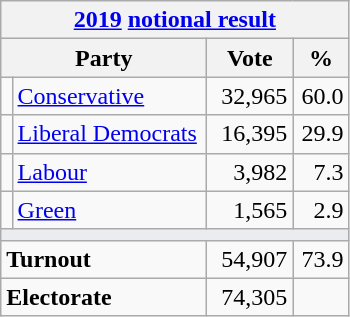<table class="wikitable">
<tr>
<th colspan="4"><a href='#'>2019</a> <a href='#'>notional result</a></th>
</tr>
<tr>
<th bgcolor="#DDDDFF" width="130px" colspan="2">Party</th>
<th bgcolor="#DDDDFF" width="50px">Vote</th>
<th bgcolor="#DDDDFF" width="30px">%</th>
</tr>
<tr>
<td></td>
<td><a href='#'>Conservative</a></td>
<td align=right>32,965</td>
<td align=right>60.0</td>
</tr>
<tr>
<td></td>
<td><a href='#'>Liberal Democrats</a></td>
<td align=right>16,395</td>
<td align=right>29.9</td>
</tr>
<tr>
<td></td>
<td><a href='#'>Labour</a></td>
<td align=right>3,982</td>
<td align=right>7.3</td>
</tr>
<tr>
<td></td>
<td><a href='#'>Green</a></td>
<td align=right>1,565</td>
<td align=right>2.9</td>
</tr>
<tr>
<td colspan="4" bgcolor="#EAECF0"></td>
</tr>
<tr>
<td colspan="2"><strong>Turnout</strong></td>
<td align=right>54,907</td>
<td align=right>73.9</td>
</tr>
<tr>
<td colspan="2"><strong>Electorate</strong></td>
<td align=right>74,305</td>
</tr>
</table>
